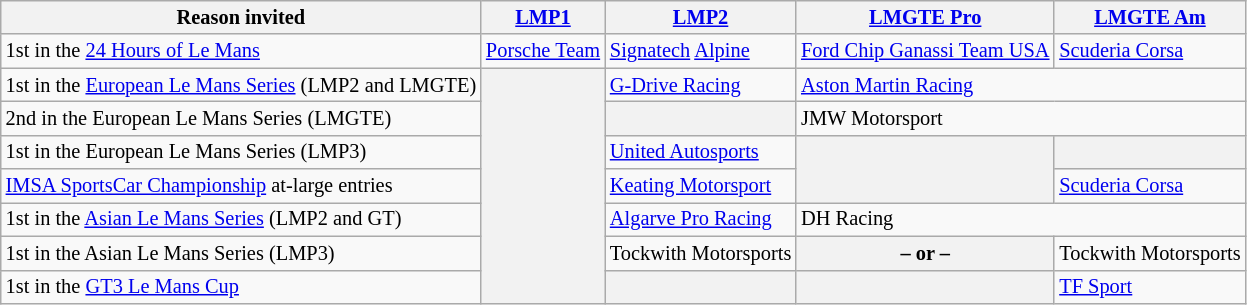<table class="wikitable" style="font-size: 85%;">
<tr>
<th scope="col">Reason invited</th>
<th scope="col"><a href='#'>LMP1</a></th>
<th scope="col"><a href='#'>LMP2</a></th>
<th scope="col"><a href='#'>LMGTE Pro</a></th>
<th scope="col"><a href='#'>LMGTE Am</a></th>
</tr>
<tr>
<td>1st in the <a href='#'>24 Hours of Le Mans</a></td>
<td> <a href='#'>Porsche Team</a></td>
<td> <a href='#'>Signatech</a> <a href='#'>Alpine</a></td>
<td> <a href='#'>Ford Chip Ganassi Team USA</a></td>
<td> <a href='#'>Scuderia Corsa</a></td>
</tr>
<tr>
<td>1st in the <a href='#'>European Le Mans Series</a> (LMP2 and LMGTE)</td>
<th rowspan=7></th>
<td> <a href='#'>G-Drive Racing</a></td>
<td colspan=2> <a href='#'>Aston Martin Racing</a></td>
</tr>
<tr>
<td>2nd in the European Le Mans Series (LMGTE)</td>
<th rowspan=1></th>
<td colspan=2> JMW Motorsport</td>
</tr>
<tr>
<td>1st in the European Le Mans Series (LMP3)</td>
<td> <a href='#'>United Autosports</a></td>
<th rowspan=2></th>
<th rowspan=1></th>
</tr>
<tr>
<td><a href='#'>IMSA SportsCar Championship</a> at-large entries</td>
<td> <a href='#'>Keating Motorsport</a></td>
<td> <a href='#'>Scuderia Corsa</a></td>
</tr>
<tr>
<td>1st in the <a href='#'>Asian Le Mans Series</a> (LMP2 and GT)</td>
<td> <a href='#'>Algarve Pro Racing</a></td>
<td colspan=2> DH Racing</td>
</tr>
<tr>
<td>1st in the Asian Le Mans Series (LMP3)</td>
<td> Tockwith Motorsports</td>
<th align="center">– or –</th>
<td> Tockwith Motorsports</td>
</tr>
<tr>
<td>1st in the <a href='#'>GT3 Le Mans Cup</a></td>
<th rowspan=1></th>
<th rowspan=1></th>
<td> <a href='#'>TF Sport</a></td>
</tr>
</table>
